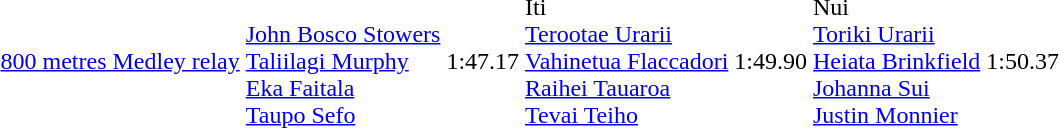<table>
<tr>
<td><a href='#'>800 metres Medley relay</a></td>
<td> <br> <a href='#'>John Bosco Stowers</a> <br> <a href='#'>Taliilagi Murphy</a> <br> <a href='#'>Eka Faitala</a> <br> <a href='#'>Taupo Sefo</a></td>
<td>1:47.17</td>
<td> Iti<br> <a href='#'>Terootae Urarii</a> <br> <a href='#'>Vahinetua Flaccadori</a> <br> <a href='#'>Raihei Tauaroa</a> <br> <a href='#'>Tevai Teiho</a></td>
<td>1:49.90</td>
<td> Nui<br> <a href='#'>Toriki Urarii</a> <br> <a href='#'>Heiata Brinkfield</a> <br> <a href='#'>Johanna Sui</a> <br> <a href='#'>Justin Monnier</a></td>
<td>1:50.37</td>
</tr>
</table>
